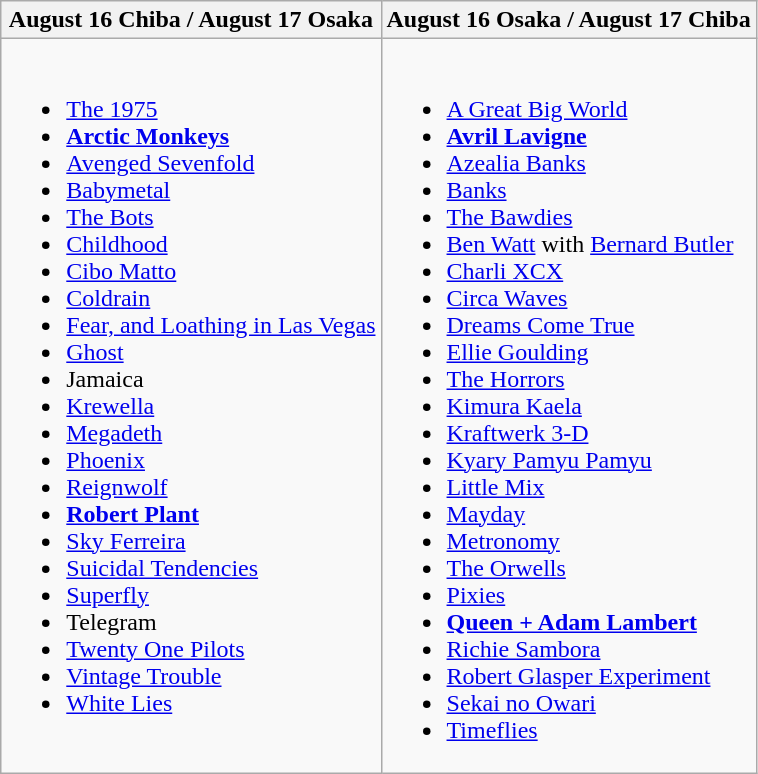<table class="wikitable">
<tr>
<th>August 16 Chiba / August 17 Osaka</th>
<th>August 16 Osaka / August 17 Chiba</th>
</tr>
<tr valign="top">
<td><br><ul><li><a href='#'>The 1975</a></li><li><strong><a href='#'>Arctic Monkeys</a></strong></li><li><a href='#'>Avenged Sevenfold</a></li><li><a href='#'>Babymetal</a></li><li><a href='#'>The Bots</a></li><li><a href='#'>Childhood</a></li><li><a href='#'>Cibo Matto</a></li><li><a href='#'>Coldrain</a></li><li><a href='#'>Fear, and Loathing in Las Vegas</a></li><li><a href='#'>Ghost</a></li><li>Jamaica</li><li><a href='#'>Krewella</a></li><li><a href='#'>Megadeth</a></li><li><a href='#'>Phoenix</a></li><li><a href='#'>Reignwolf</a></li><li><strong><a href='#'>Robert Plant</a></strong></li><li><a href='#'>Sky Ferreira</a></li><li><a href='#'>Suicidal Tendencies</a></li><li><a href='#'>Superfly</a></li><li>Telegram</li><li><a href='#'>Twenty One Pilots</a></li><li><a href='#'>Vintage Trouble</a></li><li><a href='#'>White Lies</a></li></ul></td>
<td><br><ul><li><a href='#'>A Great Big World</a></li><li><strong><a href='#'>Avril Lavigne</a></strong></li><li><a href='#'>Azealia Banks</a></li><li><a href='#'>Banks</a></li><li><a href='#'>The Bawdies</a></li><li><a href='#'>Ben Watt</a> with <a href='#'>Bernard Butler</a></li><li><a href='#'>Charli XCX</a></li><li><a href='#'>Circa Waves</a></li><li><a href='#'>Dreams Come True</a></li><li><a href='#'>Ellie Goulding</a></li><li><a href='#'>The Horrors</a></li><li><a href='#'>Kimura Kaela</a></li><li><a href='#'>Kraftwerk 3-D</a></li><li><a href='#'>Kyary Pamyu Pamyu</a></li><li><a href='#'>Little Mix</a></li><li><a href='#'>Mayday</a></li><li><a href='#'>Metronomy</a></li><li><a href='#'>The Orwells</a></li><li><a href='#'>Pixies</a></li><li><strong><a href='#'>Queen + Adam Lambert</a></strong></li><li><a href='#'>Richie Sambora</a></li><li><a href='#'>Robert Glasper Experiment</a></li><li><a href='#'>Sekai no Owari</a></li><li><a href='#'>Timeflies</a></li></ul></td>
</tr>
</table>
